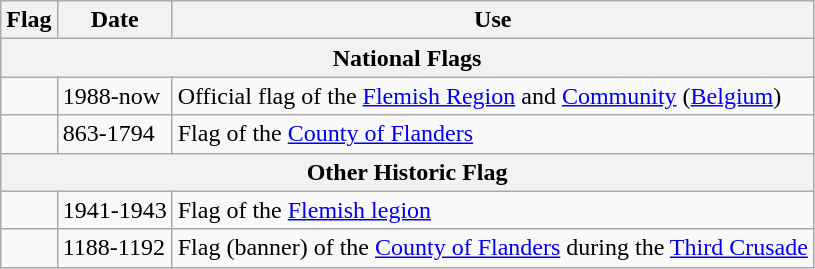<table class="wikitable">
<tr>
<th>Flag</th>
<th>Date</th>
<th>Use</th>
</tr>
<tr>
<th colspan="3">National Flags</th>
</tr>
<tr>
<td></td>
<td>1988-now</td>
<td>Official flag of the <a href='#'>Flemish Region</a> and <a href='#'>Community</a> (<a href='#'>Belgium</a>)</td>
</tr>
<tr>
<td></td>
<td>863-1794</td>
<td>Flag of the <a href='#'>County of Flanders</a></td>
</tr>
<tr>
<th colspan="3">Other Historic Flag</th>
</tr>
<tr>
<td></td>
<td>1941-1943</td>
<td>Flag of the <a href='#'>Flemish legion</a></td>
</tr>
<tr>
<td></td>
<td>1188-1192</td>
<td>Flag (banner) of the <a href='#'>County of Flanders</a> during the <a href='#'>Third Crusade</a></td>
</tr>
</table>
